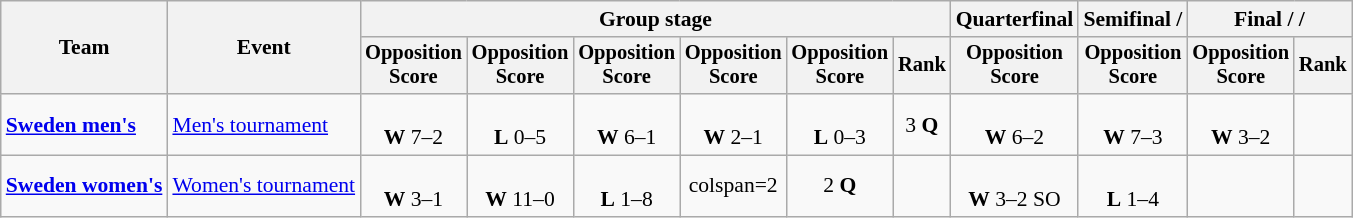<table class="wikitable" style="font-size:90%">
<tr>
<th rowspan=2>Team</th>
<th rowspan=2>Event</th>
<th colspan=6>Group stage</th>
<th>Quarterfinal</th>
<th>Semifinal / </th>
<th colspan=2>Final /  / </th>
</tr>
<tr style="font-size:95%">
<th>Opposition<br>Score</th>
<th>Opposition<br>Score</th>
<th>Opposition<br>Score</th>
<th>Opposition<br>Score</th>
<th>Opposition<br>Score</th>
<th>Rank</th>
<th>Opposition<br>Score</th>
<th>Opposition<br>Score</th>
<th>Opposition<br>Score</th>
<th>Rank</th>
</tr>
<tr align=center>
<td align=left><strong><a href='#'>Sweden men's</a></strong></td>
<td align=left><a href='#'>Men's tournament</a></td>
<td><br><strong>W</strong> 7–2</td>
<td><br><strong>L</strong> 0–5</td>
<td><br><strong>W</strong> 6–1</td>
<td><br><strong>W</strong> 2–1</td>
<td><br><strong>L</strong> 0–3</td>
<td>3 <strong>Q</strong></td>
<td><br> <strong>W</strong> 6–2</td>
<td><br> <strong>W</strong> 7–3</td>
<td><br> <strong>W</strong> 3–2</td>
<td></td>
</tr>
<tr align=center>
<td align=left><strong><a href='#'>Sweden women's</a></strong></td>
<td align=left><a href='#'>Women's tournament</a></td>
<td><br> <strong>W</strong> 3–1</td>
<td><br> <strong>W</strong> 11–0</td>
<td><br> <strong>L</strong> 1–8</td>
<td>colspan=2 </td>
<td>2 <strong>Q</strong></td>
<td></td>
<td><br> <strong>W</strong> 3–2 SO</td>
<td><br> <strong>L</strong> 1–4</td>
<td></td>
</tr>
</table>
